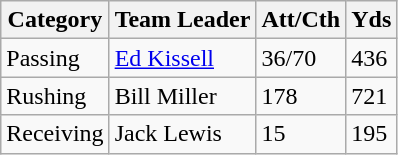<table class="wikitable">
<tr>
<th>Category</th>
<th>Team Leader</th>
<th>Att/Cth</th>
<th>Yds</th>
</tr>
<tr style="background: ##ddffdd;">
<td>Passing</td>
<td><a href='#'>Ed Kissell</a></td>
<td>36/70</td>
<td>436</td>
</tr>
<tr style="background: ##ffdddd;">
<td>Rushing</td>
<td>Bill Miller</td>
<td>178</td>
<td>721</td>
</tr>
<tr style="background: ##ddffdd;">
<td>Receiving</td>
<td>Jack Lewis</td>
<td>15</td>
<td>195</td>
</tr>
</table>
